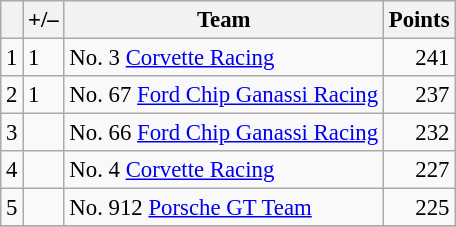<table class="wikitable" style="font-size: 95%;">
<tr>
<th scope="col"></th>
<th scope="col">+/–</th>
<th scope="col">Team</th>
<th scope="col">Points</th>
</tr>
<tr>
<td align=center>1</td>
<td align="left"> 1</td>
<td> No. 3 <a href='#'>Corvette Racing</a></td>
<td align=right>241</td>
</tr>
<tr>
<td align=center>2</td>
<td align="left"> 1</td>
<td> No. 67 <a href='#'>Ford Chip Ganassi Racing</a></td>
<td align=right>237</td>
</tr>
<tr>
<td align=center>3</td>
<td align="left"></td>
<td> No. 66 <a href='#'>Ford Chip Ganassi Racing</a></td>
<td align=right>232</td>
</tr>
<tr>
<td align=center>4</td>
<td align="left"></td>
<td> No. 4 <a href='#'>Corvette Racing</a></td>
<td align=right>227</td>
</tr>
<tr>
<td align=center>5</td>
<td align="left"></td>
<td> No. 912 <a href='#'>Porsche GT Team</a></td>
<td align=right>225</td>
</tr>
<tr>
</tr>
</table>
